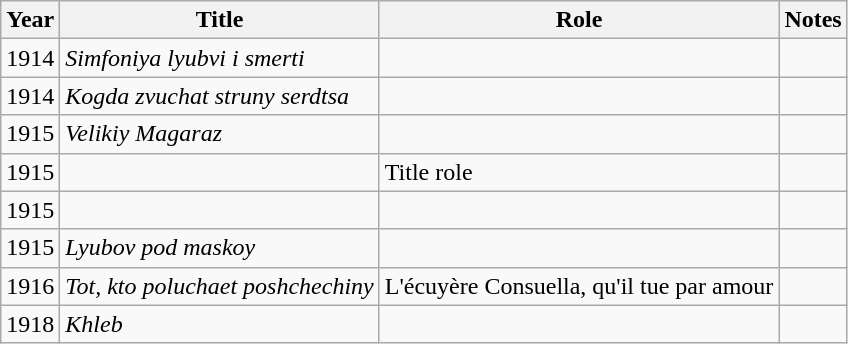<table class="wikitable">
<tr>
<th>Year</th>
<th>Title</th>
<th>Role</th>
<th>Notes</th>
</tr>
<tr>
<td>1914</td>
<td><em>Simfoniya lyubvi i smerti</em></td>
<td></td>
<td></td>
</tr>
<tr>
<td>1914</td>
<td><em>Kogda zvuchat struny serdtsa</em></td>
<td></td>
<td></td>
</tr>
<tr>
<td>1915</td>
<td><em>Velikiy Magaraz</em></td>
<td></td>
<td></td>
</tr>
<tr>
<td>1915</td>
<td><em></em></td>
<td>Title role</td>
<td></td>
</tr>
<tr>
<td>1915</td>
<td><em></em></td>
<td></td>
<td></td>
</tr>
<tr>
<td>1915</td>
<td><em>Lyubov pod maskoy</em></td>
<td></td>
<td></td>
</tr>
<tr>
<td>1916</td>
<td><em>Tot, kto poluchaet poshchechiny</em></td>
<td>L'écuyère Consuella, qu'il tue par amour</td>
<td></td>
</tr>
<tr>
<td>1918</td>
<td><em>Khleb</em></td>
<td></td>
<td></td>
</tr>
</table>
